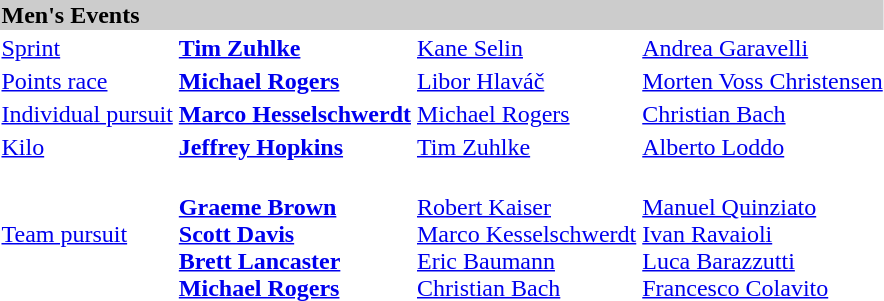<table>
<tr bgcolor="#cccccc">
<td colspan=4><strong>Men's Events</strong></td>
</tr>
<tr>
<td><a href='#'>Sprint</a> <br></td>
<td><strong><a href='#'>Tim Zuhlke</a><br><small></small></strong></td>
<td><a href='#'>Kane Selin</a><br><small></small></td>
<td><a href='#'>Andrea Garavelli</a><br><small></small></td>
</tr>
<tr>
<td><a href='#'>Points race</a> <br></td>
<td><strong><a href='#'>Michael Rogers</a><br><small></small></strong></td>
<td><a href='#'>Libor Hlaváč</a><br><small></small></td>
<td><a href='#'>Morten Voss Christensen</a><br><small></small></td>
</tr>
<tr>
<td><a href='#'>Individual pursuit</a> <br></td>
<td><strong><a href='#'>Marco Hesselschwerdt</a><br><small></small></strong></td>
<td><a href='#'>Michael Rogers</a><br><small></small></td>
<td><a href='#'>Christian Bach</a><br><small></small></td>
</tr>
<tr>
<td><a href='#'>Kilo</a> <br></td>
<td><strong><a href='#'>Jeffrey Hopkins</a><br><small></small></strong></td>
<td><a href='#'>Tim Zuhlke</a><br><small></small></td>
<td><a href='#'>Alberto Loddo</a><br><small></small></td>
</tr>
<tr>
<td><a href='#'>Team pursuit</a> <br></td>
<td><strong><br><a href='#'>Graeme Brown</a><br><a href='#'>Scott Davis</a><br><a href='#'>Brett Lancaster</a><br><a href='#'>Michael Rogers</a></strong></td>
<td><br><a href='#'>Robert Kaiser</a><br><a href='#'>Marco Kesselschwerdt</a><br><a href='#'>Eric Baumann</a><br><a href='#'>Christian Bach</a></td>
<td><br><a href='#'>Manuel Quinziato</a><br><a href='#'>Ivan Ravaioli</a><br><a href='#'>Luca Barazzutti</a><br><a href='#'>Francesco Colavito</a></td>
</tr>
</table>
